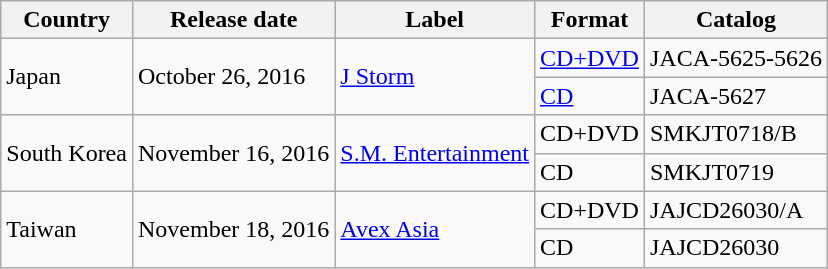<table class="wikitable">
<tr>
<th>Country</th>
<th>Release date</th>
<th>Label</th>
<th>Format</th>
<th>Catalog</th>
</tr>
<tr>
<td rowspan="2">Japan</td>
<td rowspan="2">October 26, 2016</td>
<td rowspan="2"><a href='#'>J Storm</a></td>
<td><a href='#'>CD+DVD</a></td>
<td>JACA-5625-5626</td>
</tr>
<tr>
<td><a href='#'>CD</a></td>
<td>JACA-5627</td>
</tr>
<tr>
<td rowspan="2">South Korea</td>
<td rowspan="2">November 16, 2016</td>
<td rowspan="2"><a href='#'>S.M. Entertainment</a></td>
<td>CD+DVD</td>
<td>SMKJT0718/B</td>
</tr>
<tr>
<td>CD</td>
<td>SMKJT0719</td>
</tr>
<tr>
<td rowspan="2">Taiwan</td>
<td rowspan="2">November 18, 2016</td>
<td rowspan="2"><a href='#'>Avex Asia</a></td>
<td>CD+DVD</td>
<td>JAJCD26030/A</td>
</tr>
<tr>
<td>CD</td>
<td>JAJCD26030</td>
</tr>
</table>
